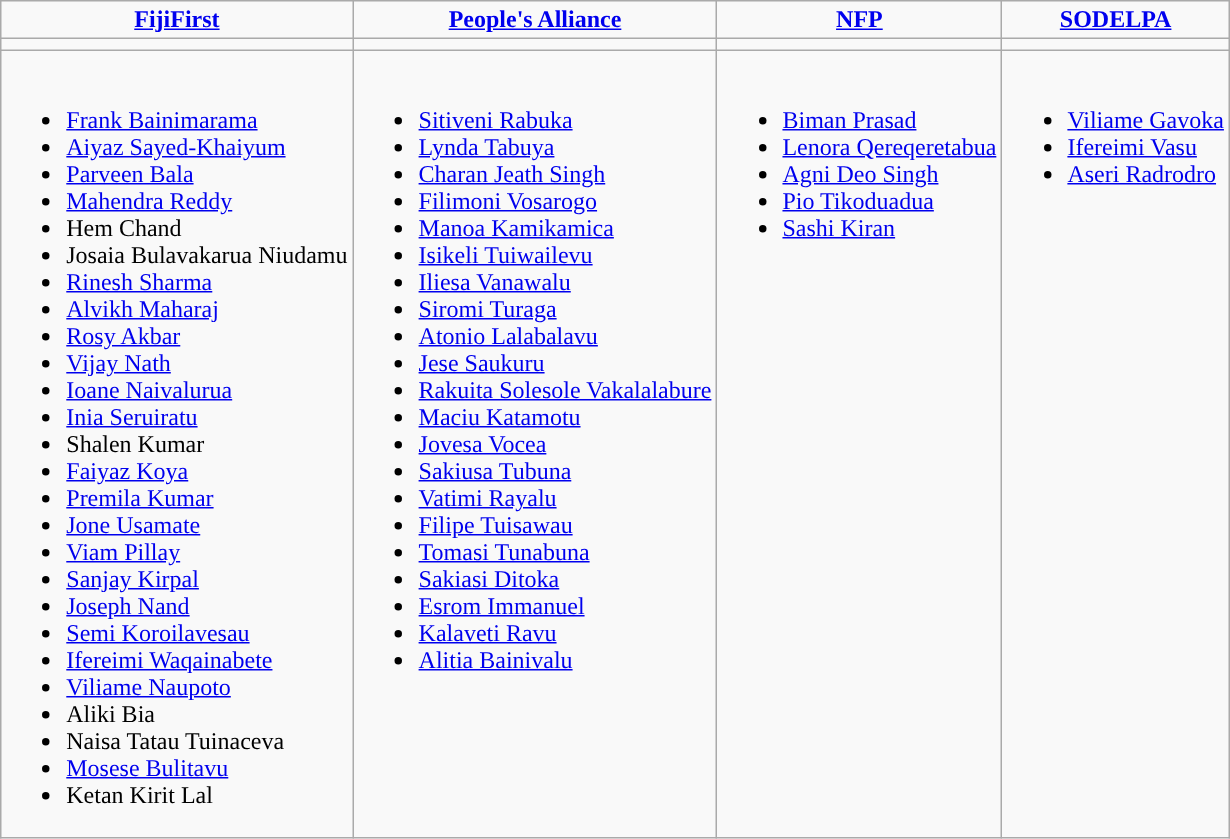<table class="wikitable sortable">
<tr>
<td align=center><strong><a href='#'>FijiFirst</a></strong></td>
<td align=center><strong><a href='#'>People's Alliance</a></strong></td>
<td align=center><strong><a href='#'>NFP</a></strong></td>
<td align=center><strong><a href='#'>SODELPA</a></strong></td>
</tr>
<tr>
<td></td>
<td></td>
<td></td>
<td></td>
</tr>
<tr>
<td valign=top><br><ul><li><a href='#'>Frank Bainimarama</a></li><li><a href='#'>Aiyaz Sayed-Khaiyum</a></li><li><a href='#'>Parveen Bala</a></li><li><a href='#'>Mahendra Reddy</a></li><li>Hem Chand</li><li>Josaia Bulavakarua Niudamu</li><li><a href='#'>Rinesh Sharma</a></li><li><a href='#'>Alvikh Maharaj</a></li><li><a href='#'>Rosy Akbar</a></li><li><a href='#'>Vijay Nath</a></li><li><a href='#'>Ioane Naivalurua</a></li><li><a href='#'>Inia Seruiratu</a></li><li>Shalen Kumar</li><li><a href='#'>Faiyaz Koya</a></li><li><a href='#'>Premila Kumar</a></li><li><a href='#'>Jone Usamate</a></li><li><a href='#'>Viam Pillay</a></li><li><a href='#'>Sanjay Kirpal</a></li><li><a href='#'>Joseph Nand</a></li><li><a href='#'>Semi Koroilavesau</a></li><li><a href='#'>Ifereimi Waqainabete</a></li><li><a href='#'>Viliame Naupoto</a></li><li>Aliki Bia</li><li>Naisa Tatau Tuinaceva</li><li><a href='#'>Mosese Bulitavu</a></li><li>Ketan Kirit Lal</li></ul></td>
<td valign=top><br><ul><li><a href='#'>Sitiveni Rabuka</a></li><li><a href='#'>Lynda Tabuya</a></li><li><a href='#'>Charan Jeath Singh</a></li><li><a href='#'>Filimoni Vosarogo</a></li><li><a href='#'>Manoa Kamikamica</a></li><li><a href='#'>Isikeli Tuiwailevu</a></li><li><a href='#'>Iliesa Vanawalu</a></li><li><a href='#'>Siromi Turaga</a></li><li><a href='#'>Atonio Lalabalavu</a></li><li><a href='#'>Jese Saukuru</a></li><li><a href='#'>Rakuita Solesole Vakalalabure</a></li><li><a href='#'>Maciu Katamotu</a></li><li><a href='#'>Jovesa Vocea</a></li><li><a href='#'>Sakiusa Tubuna</a></li><li><a href='#'>Vatimi Rayalu</a></li><li><a href='#'>Filipe Tuisawau</a></li><li><a href='#'>Tomasi Tunabuna</a></li><li><a href='#'>Sakiasi Ditoka</a></li><li><a href='#'>Esrom Immanuel</a></li><li><a href='#'>Kalaveti Ravu</a></li><li><a href='#'>Alitia Bainivalu</a></li></ul></td>
<td valign=top><br><ul><li><a href='#'>Biman Prasad</a></li><li><a href='#'>Lenora Qereqeretabua</a></li><li><a href='#'>Agni Deo Singh</a></li><li><a href='#'>Pio Tikoduadua</a></li><li><a href='#'>Sashi Kiran</a></li></ul></td>
<td valign=top><br><ul><li><a href='#'>Viliame Gavoka</a></li><li><a href='#'>Ifereimi Vasu</a></li><li><a href='#'>Aseri Radrodro</a></li></ul></td>
</tr>
</table>
